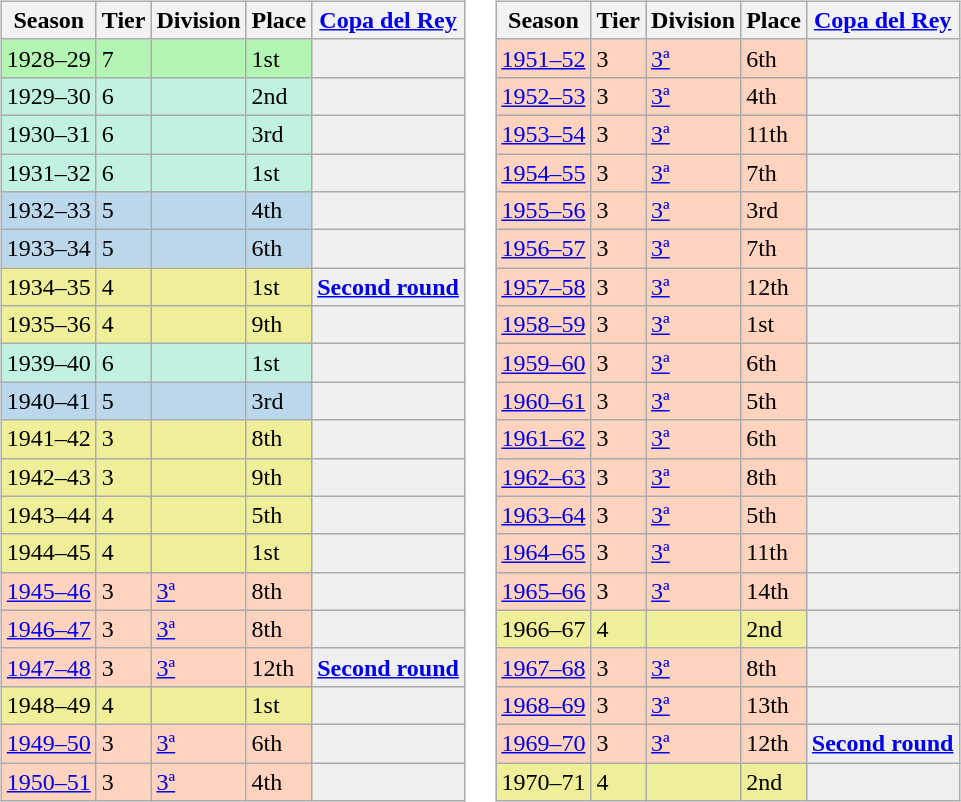<table>
<tr>
<td valign="top" width=0%><br><table class="wikitable">
<tr style="background:#f0f6fa;">
<th>Season</th>
<th>Tier</th>
<th>Division</th>
<th>Place</th>
<th><a href='#'>Copa del Rey</a></th>
</tr>
<tr>
<td style="background:#B3F5B3;">1928–29</td>
<td style="background:#B3F5B3;">7</td>
<td style="background:#B3F5B3;"></td>
<td style="background:#B3F5B3;">1st</td>
<th style="background:#efefef;"></th>
</tr>
<tr>
<td style="background:#C0F2DF;">1929–30</td>
<td style="background:#C0F2DF;">6</td>
<td style="background:#C0F2DF;"></td>
<td style="background:#C0F2DF;">2nd</td>
<th style="background:#efefef;"></th>
</tr>
<tr>
<td style="background:#C0F2DF;">1930–31</td>
<td style="background:#C0F2DF;">6</td>
<td style="background:#C0F2DF;"></td>
<td style="background:#C0F2DF;">3rd</td>
<th style="background:#efefef;"></th>
</tr>
<tr>
<td style="background:#C0F2DF;">1931–32</td>
<td style="background:#C0F2DF;">6</td>
<td style="background:#C0F2DF;"></td>
<td style="background:#C0F2DF;">1st</td>
<th style="background:#efefef;"></th>
</tr>
<tr>
<td style="background:#BBD7EC;">1932–33</td>
<td style="background:#BBD7EC;">5</td>
<td style="background:#BBD7EC;"></td>
<td style="background:#BBD7EC;">4th</td>
<th style="background:#efefef;"></th>
</tr>
<tr>
<td style="background:#BBD7EC;">1933–34</td>
<td style="background:#BBD7EC;">5</td>
<td style="background:#BBD7EC;"></td>
<td style="background:#BBD7EC;">6th</td>
<th style="background:#efefef;"></th>
</tr>
<tr>
<td style="background:#EFEF99;">1934–35</td>
<td style="background:#EFEF99;">4</td>
<td style="background:#EFEF99;"></td>
<td style="background:#EFEF99;">1st</td>
<th style="background:#efefef;"><a href='#'>Second round</a></th>
</tr>
<tr>
<td style="background:#EFEF99;">1935–36</td>
<td style="background:#EFEF99;">4</td>
<td style="background:#EFEF99;"></td>
<td style="background:#EFEF99;">9th</td>
<th style="background:#efefef;"></th>
</tr>
<tr>
<td style="background:#C0F2DF;">1939–40</td>
<td style="background:#C0F2DF;">6</td>
<td style="background:#C0F2DF;"></td>
<td style="background:#C0F2DF;">1st</td>
<th style="background:#efefef;"></th>
</tr>
<tr>
<td style="background:#BBD7EC;">1940–41</td>
<td style="background:#BBD7EC;">5</td>
<td style="background:#BBD7EC;"></td>
<td style="background:#BBD7EC;">3rd</td>
<th style="background:#efefef;"></th>
</tr>
<tr>
<td style="background:#EFEF99;">1941–42</td>
<td style="background:#EFEF99;">3</td>
<td style="background:#EFEF99;"></td>
<td style="background:#EFEF99;">8th</td>
<th style="background:#efefef;"></th>
</tr>
<tr>
<td style="background:#EFEF99;">1942–43</td>
<td style="background:#EFEF99;">3</td>
<td style="background:#EFEF99;"></td>
<td style="background:#EFEF99;">9th</td>
<th style="background:#efefef;"></th>
</tr>
<tr>
<td style="background:#EFEF99;">1943–44</td>
<td style="background:#EFEF99;">4</td>
<td style="background:#EFEF99;"></td>
<td style="background:#EFEF99;">5th</td>
<th style="background:#efefef;"></th>
</tr>
<tr>
<td style="background:#EFEF99;">1944–45</td>
<td style="background:#EFEF99;">4</td>
<td style="background:#EFEF99;"></td>
<td style="background:#EFEF99;">1st</td>
<th style="background:#efefef;"></th>
</tr>
<tr>
<td style="background:#FFD3BD;"><a href='#'>1945–46</a></td>
<td style="background:#FFD3BD;">3</td>
<td style="background:#FFD3BD;"><a href='#'>3ª</a></td>
<td style="background:#FFD3BD;">8th</td>
<th style="background:#efefef;"></th>
</tr>
<tr>
<td style="background:#FFD3BD;"><a href='#'>1946–47</a></td>
<td style="background:#FFD3BD;">3</td>
<td style="background:#FFD3BD;"><a href='#'>3ª</a></td>
<td style="background:#FFD3BD;">8th</td>
<th style="background:#efefef;"></th>
</tr>
<tr>
<td style="background:#FFD3BD;"><a href='#'>1947–48</a></td>
<td style="background:#FFD3BD;">3</td>
<td style="background:#FFD3BD;"><a href='#'>3ª</a></td>
<td style="background:#FFD3BD;">12th</td>
<th style="background:#efefef;"><a href='#'>Second round</a></th>
</tr>
<tr>
<td style="background:#EFEF99;">1948–49</td>
<td style="background:#EFEF99;">4</td>
<td style="background:#EFEF99;"></td>
<td style="background:#EFEF99;">1st</td>
<th style="background:#efefef;"></th>
</tr>
<tr>
<td style="background:#FFD3BD;"><a href='#'>1949–50</a></td>
<td style="background:#FFD3BD;">3</td>
<td style="background:#FFD3BD;"><a href='#'>3ª</a></td>
<td style="background:#FFD3BD;">6th</td>
<th style="background:#efefef;"></th>
</tr>
<tr>
<td style="background:#FFD3BD;"><a href='#'>1950–51</a></td>
<td style="background:#FFD3BD;">3</td>
<td style="background:#FFD3BD;"><a href='#'>3ª</a></td>
<td style="background:#FFD3BD;">4th</td>
<th style="background:#efefef;"></th>
</tr>
</table>
</td>
<td valign="top" width=0%><br><table class="wikitable">
<tr style="background:#f0f6fa;">
<th>Season</th>
<th>Tier</th>
<th>Division</th>
<th>Place</th>
<th><a href='#'>Copa del Rey</a></th>
</tr>
<tr>
<td style="background:#FFD3BD;"><a href='#'>1951–52</a></td>
<td style="background:#FFD3BD;">3</td>
<td style="background:#FFD3BD;"><a href='#'>3ª</a></td>
<td style="background:#FFD3BD;">6th</td>
<th style="background:#efefef;"></th>
</tr>
<tr>
<td style="background:#FFD3BD;"><a href='#'>1952–53</a></td>
<td style="background:#FFD3BD;">3</td>
<td style="background:#FFD3BD;"><a href='#'>3ª</a></td>
<td style="background:#FFD3BD;">4th</td>
<th style="background:#efefef;"></th>
</tr>
<tr>
<td style="background:#FFD3BD;"><a href='#'>1953–54</a></td>
<td style="background:#FFD3BD;">3</td>
<td style="background:#FFD3BD;"><a href='#'>3ª</a></td>
<td style="background:#FFD3BD;">11th</td>
<th style="background:#efefef;"></th>
</tr>
<tr>
<td style="background:#FFD3BD;"><a href='#'>1954–55</a></td>
<td style="background:#FFD3BD;">3</td>
<td style="background:#FFD3BD;"><a href='#'>3ª</a></td>
<td style="background:#FFD3BD;">7th</td>
<th style="background:#efefef;"></th>
</tr>
<tr>
<td style="background:#FFD3BD;"><a href='#'>1955–56</a></td>
<td style="background:#FFD3BD;">3</td>
<td style="background:#FFD3BD;"><a href='#'>3ª</a></td>
<td style="background:#FFD3BD;">3rd</td>
<th style="background:#efefef;"></th>
</tr>
<tr>
<td style="background:#FFD3BD;"><a href='#'>1956–57</a></td>
<td style="background:#FFD3BD;">3</td>
<td style="background:#FFD3BD;"><a href='#'>3ª</a></td>
<td style="background:#FFD3BD;">7th</td>
<th style="background:#efefef;"></th>
</tr>
<tr>
<td style="background:#FFD3BD;"><a href='#'>1957–58</a></td>
<td style="background:#FFD3BD;">3</td>
<td style="background:#FFD3BD;"><a href='#'>3ª</a></td>
<td style="background:#FFD3BD;">12th</td>
<th style="background:#efefef;"></th>
</tr>
<tr>
<td style="background:#FFD3BD;"><a href='#'>1958–59</a></td>
<td style="background:#FFD3BD;">3</td>
<td style="background:#FFD3BD;"><a href='#'>3ª</a></td>
<td style="background:#FFD3BD;">1st</td>
<th style="background:#efefef;"></th>
</tr>
<tr>
<td style="background:#FFD3BD;"><a href='#'>1959–60</a></td>
<td style="background:#FFD3BD;">3</td>
<td style="background:#FFD3BD;"><a href='#'>3ª</a></td>
<td style="background:#FFD3BD;">6th</td>
<th style="background:#efefef;"></th>
</tr>
<tr>
<td style="background:#FFD3BD;"><a href='#'>1960–61</a></td>
<td style="background:#FFD3BD;">3</td>
<td style="background:#FFD3BD;"><a href='#'>3ª</a></td>
<td style="background:#FFD3BD;">5th</td>
<th style="background:#efefef;"></th>
</tr>
<tr>
<td style="background:#FFD3BD;"><a href='#'>1961–62</a></td>
<td style="background:#FFD3BD;">3</td>
<td style="background:#FFD3BD;"><a href='#'>3ª</a></td>
<td style="background:#FFD3BD;">6th</td>
<th style="background:#efefef;"></th>
</tr>
<tr>
<td style="background:#FFD3BD;"><a href='#'>1962–63</a></td>
<td style="background:#FFD3BD;">3</td>
<td style="background:#FFD3BD;"><a href='#'>3ª</a></td>
<td style="background:#FFD3BD;">8th</td>
<th style="background:#efefef;"></th>
</tr>
<tr>
<td style="background:#FFD3BD;"><a href='#'>1963–64</a></td>
<td style="background:#FFD3BD;">3</td>
<td style="background:#FFD3BD;"><a href='#'>3ª</a></td>
<td style="background:#FFD3BD;">5th</td>
<th style="background:#efefef;"></th>
</tr>
<tr>
<td style="background:#FFD3BD;"><a href='#'>1964–65</a></td>
<td style="background:#FFD3BD;">3</td>
<td style="background:#FFD3BD;"><a href='#'>3ª</a></td>
<td style="background:#FFD3BD;">11th</td>
<th style="background:#efefef;"></th>
</tr>
<tr>
<td style="background:#FFD3BD;"><a href='#'>1965–66</a></td>
<td style="background:#FFD3BD;">3</td>
<td style="background:#FFD3BD;"><a href='#'>3ª</a></td>
<td style="background:#FFD3BD;">14th</td>
<th style="background:#efefef;"></th>
</tr>
<tr>
<td style="background:#EFEF99;">1966–67</td>
<td style="background:#EFEF99;">4</td>
<td style="background:#EFEF99;"></td>
<td style="background:#EFEF99;">2nd</td>
<th style="background:#efefef;"></th>
</tr>
<tr>
<td style="background:#FFD3BD;"><a href='#'>1967–68</a></td>
<td style="background:#FFD3BD;">3</td>
<td style="background:#FFD3BD;"><a href='#'>3ª</a></td>
<td style="background:#FFD3BD;">8th</td>
<th style="background:#efefef;"></th>
</tr>
<tr>
<td style="background:#FFD3BD;"><a href='#'>1968–69</a></td>
<td style="background:#FFD3BD;">3</td>
<td style="background:#FFD3BD;"><a href='#'>3ª</a></td>
<td style="background:#FFD3BD;">13th</td>
<th style="background:#efefef;"></th>
</tr>
<tr>
<td style="background:#FFD3BD;"><a href='#'>1969–70</a></td>
<td style="background:#FFD3BD;">3</td>
<td style="background:#FFD3BD;"><a href='#'>3ª</a></td>
<td style="background:#FFD3BD;">12th</td>
<th style="background:#efefef;"><a href='#'>Second round</a></th>
</tr>
<tr>
<td style="background:#EFEF99;">1970–71</td>
<td style="background:#EFEF99;">4</td>
<td style="background:#EFEF99;"></td>
<td style="background:#EFEF99;">2nd</td>
<th style="background:#efefef;"></th>
</tr>
</table>
</td>
</tr>
</table>
